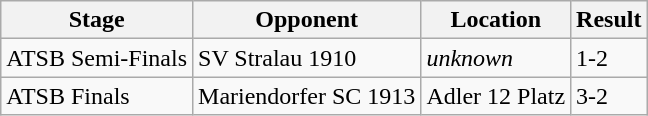<table class="wikitable">
<tr>
<th>Stage</th>
<th>Opponent</th>
<th>Location</th>
<th>Result</th>
</tr>
<tr>
<td>ATSB Semi-Finals</td>
<td>SV Stralau 1910</td>
<td><em>unknown</em></td>
<td>1-2</td>
</tr>
<tr>
<td>ATSB Finals</td>
<td>Mariendorfer SC 1913</td>
<td>Adler 12 Platz</td>
<td>3-2</td>
</tr>
</table>
